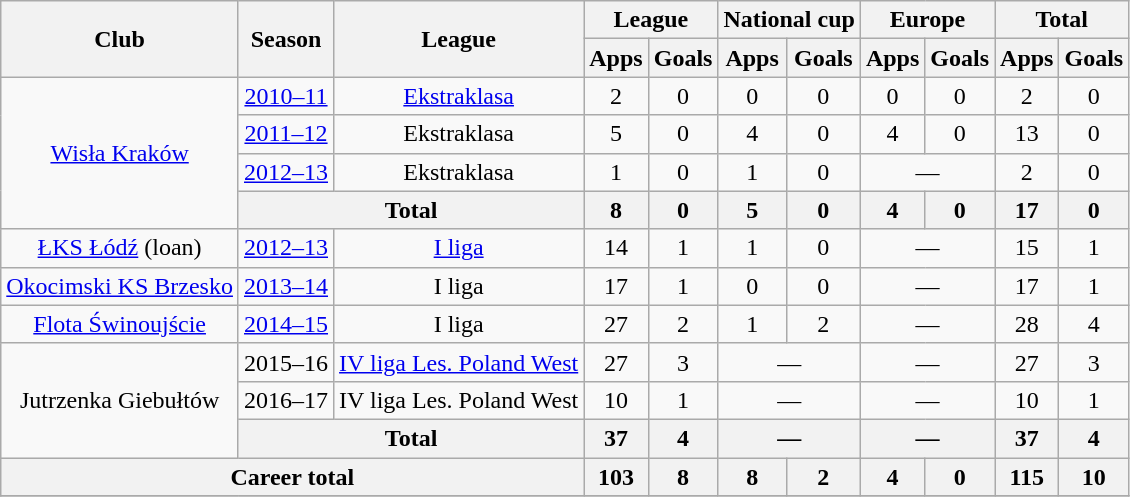<table class="wikitable" style="text-align: center;">
<tr>
<th rowspan="2">Club</th>
<th rowspan="2">Season</th>
<th rowspan="2">League</th>
<th colspan="2">League</th>
<th colspan="2">National cup</th>
<th colspan="2">Europe</th>
<th colspan="2">Total</th>
</tr>
<tr>
<th>Apps</th>
<th>Goals</th>
<th>Apps</th>
<th>Goals</th>
<th>Apps</th>
<th>Goals</th>
<th>Apps</th>
<th>Goals</th>
</tr>
<tr>
<td rowspan="4" valign="center"><a href='#'>Wisła Kraków</a></td>
<td><a href='#'>2010–11</a></td>
<td><a href='#'>Ekstraklasa</a></td>
<td>2</td>
<td>0</td>
<td>0</td>
<td>0</td>
<td>0</td>
<td>0</td>
<td>2</td>
<td>0</td>
</tr>
<tr>
<td><a href='#'>2011–12</a></td>
<td>Ekstraklasa</td>
<td>5</td>
<td>0</td>
<td>4</td>
<td>0</td>
<td>4</td>
<td>0</td>
<td>13</td>
<td>0</td>
</tr>
<tr>
<td><a href='#'>2012–13</a></td>
<td>Ekstraklasa</td>
<td>1</td>
<td>0</td>
<td>1</td>
<td>0</td>
<td colspan="2">—</td>
<td>2</td>
<td>0</td>
</tr>
<tr>
<th colspan="2">Total</th>
<th>8</th>
<th>0</th>
<th>5</th>
<th>0</th>
<th>4</th>
<th>0</th>
<th>17</th>
<th>0</th>
</tr>
<tr>
<td rowspan="1" valign="center"><a href='#'>ŁKS Łódź</a> (loan)</td>
<td><a href='#'>2012–13</a></td>
<td><a href='#'>I liga</a></td>
<td>14</td>
<td>1</td>
<td>1</td>
<td>0</td>
<td colspan="2">—</td>
<td>15</td>
<td>1</td>
</tr>
<tr>
<td rowspan="1" valign="center"><a href='#'>Okocimski KS Brzesko</a></td>
<td><a href='#'>2013–14</a></td>
<td>I liga</td>
<td>17</td>
<td>1</td>
<td>0</td>
<td>0</td>
<td colspan="2">—</td>
<td>17</td>
<td>1</td>
</tr>
<tr>
<td rowspan="1" valign="center"><a href='#'>Flota Świnoujście</a></td>
<td><a href='#'>2014–15</a></td>
<td>I liga</td>
<td>27</td>
<td>2</td>
<td>1</td>
<td>2</td>
<td colspan="2">—</td>
<td>28</td>
<td>4</td>
</tr>
<tr>
<td rowspan="3" valign="center">Jutrzenka Giebułtów</td>
<td>2015–16</td>
<td><a href='#'>IV liga Les. Poland West</a></td>
<td>27</td>
<td>3</td>
<td colspan="2">—</td>
<td colspan="2">—</td>
<td>27</td>
<td>3</td>
</tr>
<tr>
<td>2016–17</td>
<td>IV liga Les. Poland West</td>
<td>10</td>
<td>1</td>
<td colspan="2">—</td>
<td colspan="2">—</td>
<td>10</td>
<td>1</td>
</tr>
<tr>
<th colspan="2">Total</th>
<th>37</th>
<th>4</th>
<th colspan="2">—</th>
<th colspan="2">—</th>
<th>37</th>
<th>4</th>
</tr>
<tr>
<th colspan="3">Career total</th>
<th>103</th>
<th>8</th>
<th>8</th>
<th>2</th>
<th>4</th>
<th>0</th>
<th>115</th>
<th>10</th>
</tr>
<tr>
</tr>
</table>
